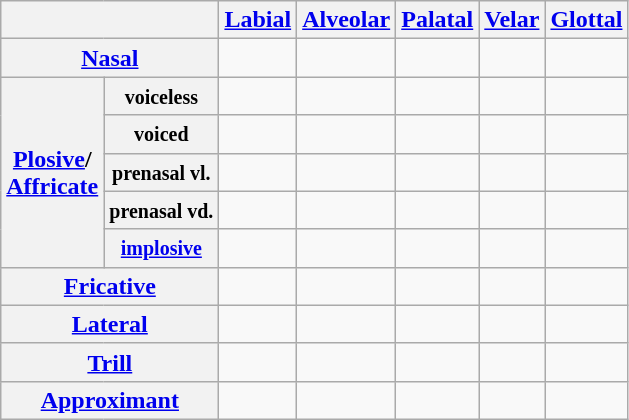<table class="wikitable" style="text-align:center">
<tr>
<th colspan="2"></th>
<th><a href='#'>Labial</a></th>
<th><a href='#'>Alveolar</a></th>
<th><a href='#'>Palatal</a></th>
<th><a href='#'>Velar</a></th>
<th><a href='#'>Glottal</a></th>
</tr>
<tr>
<th colspan="2"><a href='#'>Nasal</a></th>
<td></td>
<td></td>
<td></td>
<td></td>
<td></td>
</tr>
<tr>
<th rowspan="5"><a href='#'>Plosive</a>/<br><a href='#'>Affricate</a></th>
<th><small>voiceless</small></th>
<td></td>
<td></td>
<td></td>
<td></td>
<td></td>
</tr>
<tr>
<th><small>voiced</small></th>
<td></td>
<td></td>
<td></td>
<td></td>
<td></td>
</tr>
<tr>
<th><small>prenasal vl.</small></th>
<td></td>
<td></td>
<td></td>
<td></td>
<td></td>
</tr>
<tr>
<th><small>prenasal vd.</small></th>
<td></td>
<td></td>
<td></td>
<td></td>
<td></td>
</tr>
<tr>
<th><small><a href='#'>implosive</a></small></th>
<td></td>
<td></td>
<td></td>
<td></td>
<td></td>
</tr>
<tr>
<th colspan="2"><a href='#'>Fricative</a></th>
<td></td>
<td></td>
<td></td>
<td></td>
<td></td>
</tr>
<tr>
<th colspan="2"><a href='#'>Lateral</a></th>
<td></td>
<td></td>
<td></td>
<td></td>
<td></td>
</tr>
<tr>
<th colspan="2"><a href='#'>Trill</a></th>
<td></td>
<td></td>
<td></td>
<td></td>
<td></td>
</tr>
<tr>
<th colspan="2"><a href='#'>Approximant</a></th>
<td></td>
<td></td>
<td></td>
<td></td>
<td></td>
</tr>
</table>
